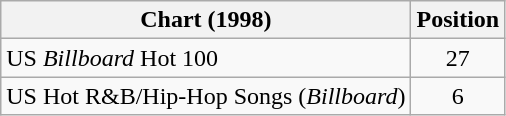<table class="wikitable sortable">
<tr>
<th>Chart (1998)</th>
<th>Position</th>
</tr>
<tr>
<td>US <em>Billboard</em> Hot 100</td>
<td align="center">27</td>
</tr>
<tr>
<td>US Hot R&B/Hip-Hop Songs (<em>Billboard</em>)</td>
<td align="center">6</td>
</tr>
</table>
